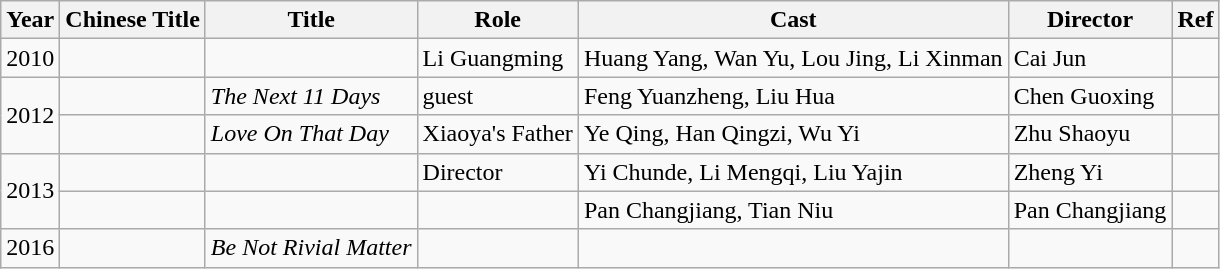<table class="wikitable">
<tr>
<th>Year</th>
<th>Chinese Title</th>
<th>Title</th>
<th>Role</th>
<th>Cast</th>
<th>Director</th>
<th>Ref</th>
</tr>
<tr>
<td>2010</td>
<td></td>
<td></td>
<td>Li Guangming</td>
<td>Huang Yang, Wan Yu, Lou Jing, Li Xinman</td>
<td>Cai Jun</td>
<td></td>
</tr>
<tr>
<td rowspan="2">2012</td>
<td></td>
<td><em>The Next 11 Days</em></td>
<td>guest</td>
<td>Feng Yuanzheng, Liu Hua</td>
<td>Chen Guoxing</td>
<td></td>
</tr>
<tr>
<td></td>
<td><em>Love On That Day</em></td>
<td>Xiaoya's Father</td>
<td>Ye Qing, Han Qingzi, Wu Yi</td>
<td>Zhu Shaoyu</td>
<td></td>
</tr>
<tr>
<td rowspan="2">2013</td>
<td></td>
<td></td>
<td>Director</td>
<td>Yi Chunde, Li Mengqi, Liu Yajin</td>
<td>Zheng Yi</td>
<td></td>
</tr>
<tr>
<td></td>
<td></td>
<td></td>
<td>Pan Changjiang, Tian Niu</td>
<td>Pan Changjiang</td>
<td></td>
</tr>
<tr>
<td>2016</td>
<td></td>
<td><em>Be Not Rivial Matter</em></td>
<td></td>
<td></td>
<td></td>
</tr>
</table>
